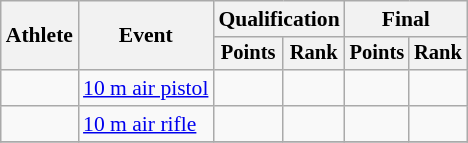<table class=wikitable style=font-size:90%;text-align:center>
<tr>
<th rowspan=2>Athlete</th>
<th rowspan=2>Event</th>
<th colspan=2>Qualification</th>
<th colspan=2>Final</th>
</tr>
<tr style=font-size:95%>
<th>Points</th>
<th>Rank</th>
<th>Points</th>
<th>Rank</th>
</tr>
<tr>
<td align=left></td>
<td align=left><a href='#'>10 m air pistol</a></td>
<td></td>
<td></td>
<td></td>
<td></td>
</tr>
<tr>
<td align=left></td>
<td align=left><a href='#'>10 m air rifle</a></td>
<td></td>
<td></td>
<td></td>
<td></td>
</tr>
<tr>
</tr>
</table>
